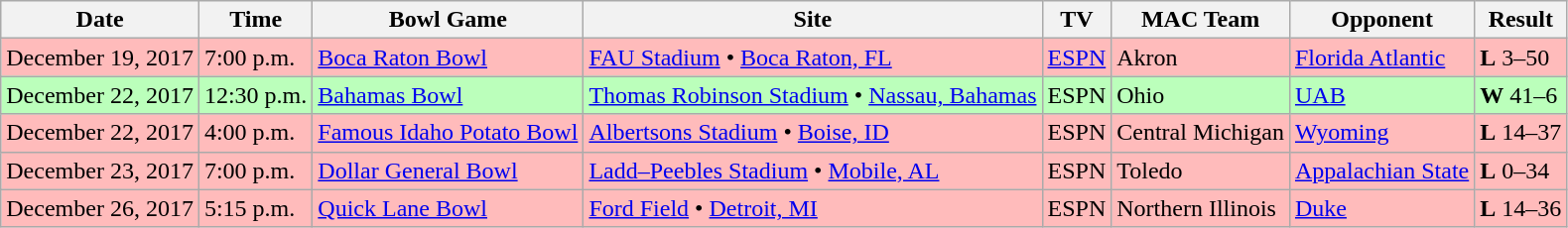<table class="wikitable">
<tr>
<th>Date</th>
<th>Time</th>
<th>Bowl Game</th>
<th>Site</th>
<th>TV</th>
<th>MAC Team</th>
<th>Opponent</th>
<th>Result</th>
</tr>
<tr bgcolor=#fbb>
<td>December 19, 2017</td>
<td>7:00 p.m.</td>
<td><a href='#'>Boca Raton Bowl</a></td>
<td><a href='#'>FAU Stadium</a> • <a href='#'>Boca Raton, FL</a></td>
<td><a href='#'>ESPN</a></td>
<td>Akron</td>
<td><a href='#'>Florida Atlantic</a></td>
<td><strong>L</strong> 3–50</td>
</tr>
<tr bgcolor=#bfb>
<td>December 22, 2017</td>
<td>12:30 p.m.</td>
<td><a href='#'>Bahamas Bowl</a></td>
<td><a href='#'>Thomas Robinson Stadium</a> • <a href='#'>Nassau, Bahamas</a></td>
<td>ESPN</td>
<td>Ohio</td>
<td><a href='#'>UAB</a></td>
<td><strong>W</strong> 41–6</td>
</tr>
<tr bgcolor=#fbb>
<td>December 22, 2017</td>
<td>4:00 p.m.</td>
<td><a href='#'>Famous Idaho Potato Bowl</a></td>
<td><a href='#'>Albertsons Stadium</a> • <a href='#'>Boise, ID</a></td>
<td>ESPN</td>
<td>Central Michigan</td>
<td><a href='#'>Wyoming</a></td>
<td><strong>L</strong> 14–37</td>
</tr>
<tr bgcolor=#fbb>
<td>December 23, 2017</td>
<td>7:00 p.m.</td>
<td><a href='#'>Dollar General Bowl</a></td>
<td><a href='#'>Ladd–Peebles Stadium</a> • <a href='#'>Mobile, AL</a></td>
<td>ESPN</td>
<td>Toledo</td>
<td><a href='#'>Appalachian State</a></td>
<td><strong>L</strong> 0–34</td>
</tr>
<tr bgcolor=#fbb>
<td>December 26, 2017</td>
<td>5:15 p.m.</td>
<td><a href='#'>Quick Lane Bowl</a></td>
<td><a href='#'>Ford Field</a> • <a href='#'>Detroit, MI</a></td>
<td>ESPN</td>
<td>Northern Illinois</td>
<td><a href='#'>Duke</a></td>
<td><strong>L</strong> 14–36</td>
</tr>
</table>
